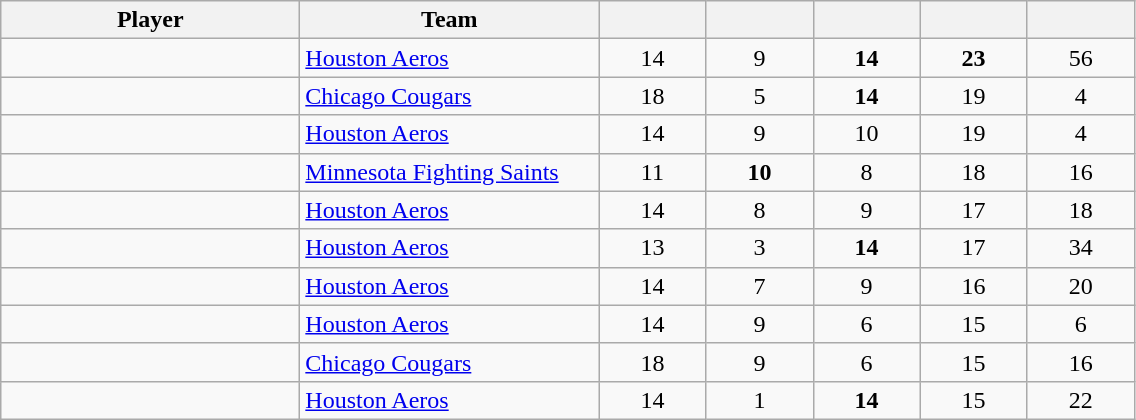<table style="padding:3px; border-spacing:0; text-align:center;" class="wikitable sortable">
<tr>
<th style="width:12em">Player</th>
<th style="width:12em">Team</th>
<th style="width:4em"></th>
<th style="width:4em"></th>
<th style="width:4em"></th>
<th style="width:4em"></th>
<th style="width:4em"></th>
</tr>
<tr>
<td align=left></td>
<td align=left><a href='#'>Houston Aeros</a></td>
<td>14</td>
<td>9</td>
<td><strong>14</strong></td>
<td><strong>23</strong></td>
<td>56</td>
</tr>
<tr>
<td align=left></td>
<td align=left><a href='#'>Chicago Cougars</a></td>
<td>18</td>
<td>5</td>
<td><strong>14</strong></td>
<td>19</td>
<td>4</td>
</tr>
<tr>
<td align=left></td>
<td align=left><a href='#'>Houston Aeros</a></td>
<td>14</td>
<td>9</td>
<td>10</td>
<td>19</td>
<td>4</td>
</tr>
<tr>
<td align=left></td>
<td align=left><a href='#'>Minnesota Fighting Saints</a></td>
<td>11</td>
<td><strong>10</strong></td>
<td>8</td>
<td>18</td>
<td>16</td>
</tr>
<tr>
<td align=left></td>
<td align=left><a href='#'>Houston Aeros</a></td>
<td>14</td>
<td>8</td>
<td>9</td>
<td>17</td>
<td>18</td>
</tr>
<tr>
<td align=left></td>
<td align=left><a href='#'>Houston Aeros</a></td>
<td>13</td>
<td>3</td>
<td><strong>14</strong></td>
<td>17</td>
<td>34</td>
</tr>
<tr>
<td align=left></td>
<td align=left><a href='#'>Houston Aeros</a></td>
<td>14</td>
<td>7</td>
<td>9</td>
<td>16</td>
<td>20</td>
</tr>
<tr>
<td align=left></td>
<td align=left><a href='#'>Houston Aeros</a></td>
<td>14</td>
<td>9</td>
<td>6</td>
<td>15</td>
<td>6</td>
</tr>
<tr>
<td align=left></td>
<td align=left><a href='#'>Chicago Cougars</a></td>
<td>18</td>
<td>9</td>
<td>6</td>
<td>15</td>
<td>16</td>
</tr>
<tr>
<td align=left></td>
<td align=left><a href='#'>Houston Aeros</a></td>
<td>14</td>
<td>1</td>
<td><strong>14</strong></td>
<td>15</td>
<td>22</td>
</tr>
</table>
